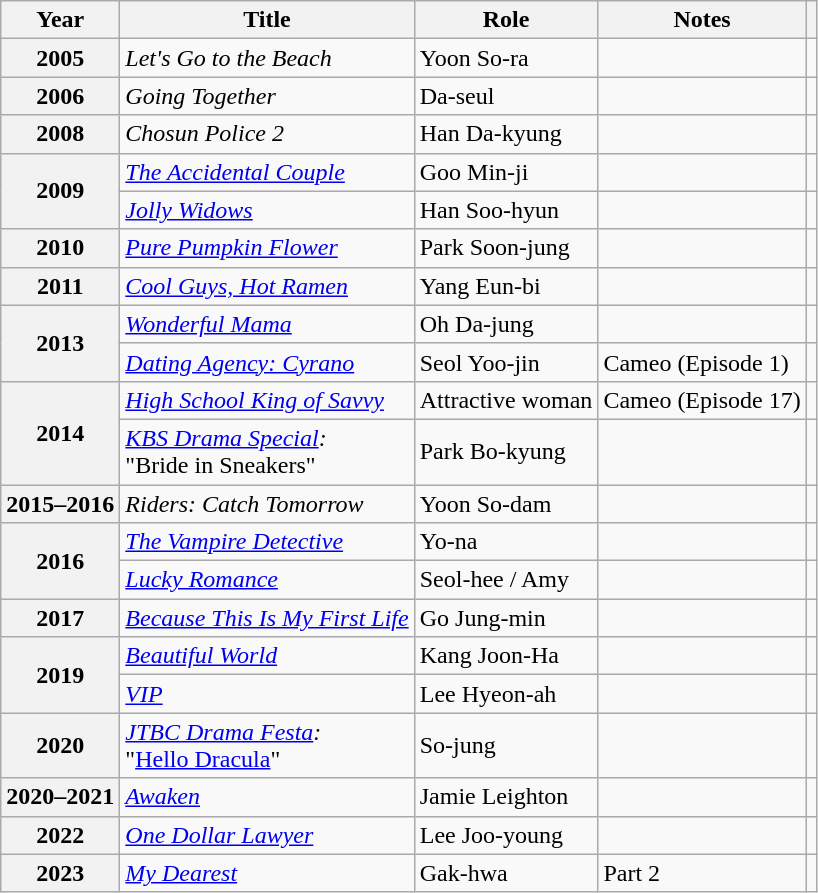<table class="wikitable plainrowheaders sortable">
<tr>
<th scope="col">Year</th>
<th scope="col">Title</th>
<th scope="col">Role</th>
<th scope="col">Notes</th>
<th scope="col" class="unsortable"></th>
</tr>
<tr>
<th scope="row">2005</th>
<td><em>Let's Go to the Beach</em></td>
<td>Yoon So-ra</td>
<td></td>
<td style="text-align:center"></td>
</tr>
<tr>
<th scope="row">2006</th>
<td><em>Going Together</em></td>
<td>Da-seul</td>
<td></td>
<td style="text-align:center"></td>
</tr>
<tr>
<th scope="row">2008</th>
<td><em>Chosun Police 2</em></td>
<td>Han Da-kyung</td>
<td></td>
<td style="text-align:center"></td>
</tr>
<tr>
<th scope="row" rowspan="2">2009</th>
<td><em><a href='#'>The Accidental Couple</a></em></td>
<td>Goo Min-ji</td>
<td></td>
<td style="text-align:center"></td>
</tr>
<tr>
<td><em><a href='#'>Jolly Widows</a></em></td>
<td>Han Soo-hyun</td>
<td></td>
<td style="text-align:center"></td>
</tr>
<tr>
<th scope="row">2010</th>
<td><em><a href='#'>Pure Pumpkin Flower</a></em></td>
<td>Park Soon-jung</td>
<td></td>
<td style="text-align:center"></td>
</tr>
<tr>
<th scope="row">2011</th>
<td><em><a href='#'>Cool Guys, Hot Ramen</a></em></td>
<td>Yang Eun-bi</td>
<td></td>
<td style="text-align:center"></td>
</tr>
<tr>
<th scope="row" rowspan="2">2013</th>
<td><em><a href='#'>Wonderful Mama</a></em></td>
<td>Oh Da-jung</td>
<td></td>
<td style="text-align:center"></td>
</tr>
<tr>
<td><em><a href='#'>Dating Agency: Cyrano</a></em></td>
<td>Seol Yoo-jin</td>
<td>Cameo (Episode 1)</td>
<td style="text-align:center"></td>
</tr>
<tr>
<th scope="row" rowspan="2">2014</th>
<td><em><a href='#'>High School King of Savvy</a></em></td>
<td>Attractive woman</td>
<td>Cameo (Episode 17)</td>
<td style="text-align:center"></td>
</tr>
<tr>
<td><em><a href='#'>KBS Drama Special</a>:</em><br>"Bride in Sneakers"</td>
<td>Park Bo-kyung</td>
<td></td>
<td style="text-align:center"></td>
</tr>
<tr>
<th scope="row">2015–2016</th>
<td><em>Riders: Catch Tomorrow</em></td>
<td>Yoon So-dam</td>
<td></td>
<td style="text-align:center"></td>
</tr>
<tr>
<th scope="row" rowspan="2">2016</th>
<td><em><a href='#'>The Vampire Detective</a></em></td>
<td>Yo-na</td>
<td></td>
<td style="text-align:center"></td>
</tr>
<tr>
<td><em><a href='#'>Lucky Romance</a></em></td>
<td>Seol-hee / Amy</td>
<td></td>
<td style="text-align:center"></td>
</tr>
<tr>
<th scope="row">2017</th>
<td><em><a href='#'>Because This Is My First Life</a></em></td>
<td>Go Jung-min</td>
<td></td>
<td style="text-align:center"></td>
</tr>
<tr>
<th scope="row" rowspan="2">2019</th>
<td><em><a href='#'>Beautiful World</a></em></td>
<td>Kang Joon-Ha</td>
<td></td>
<td style="text-align:center"></td>
</tr>
<tr>
<td><em><a href='#'>VIP</a></em></td>
<td>Lee Hyeon-ah</td>
<td></td>
<td style="text-align:center"></td>
</tr>
<tr>
<th scope="row">2020</th>
<td><em><a href='#'>JTBC Drama Festa</a>:</em><br>"<a href='#'>Hello Dracula</a>"</td>
<td>So-jung</td>
<td></td>
<td style="text-align:center"></td>
</tr>
<tr>
<th scope="row">2020–2021</th>
<td><em><a href='#'>Awaken</a></em></td>
<td>Jamie Leighton</td>
<td></td>
<td style="text-align:center"></td>
</tr>
<tr>
<th scope="row">2022</th>
<td><em><a href='#'>One Dollar Lawyer</a></em></td>
<td>Lee Joo-young</td>
<td></td>
<td style="text-align:center"></td>
</tr>
<tr>
<th scope="row">2023</th>
<td><em><a href='#'>My Dearest</a></em></td>
<td>Gak-hwa</td>
<td>Part 2</td>
<td style="text-align:center"></td>
</tr>
</table>
